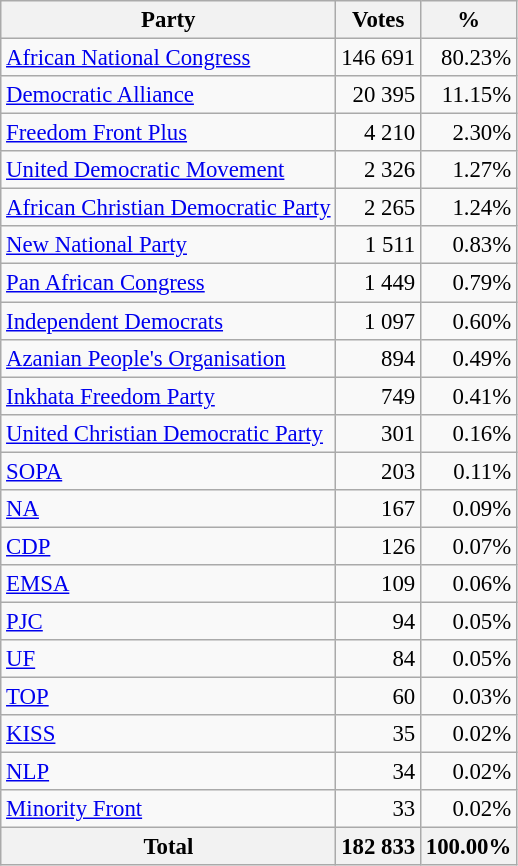<table class="wikitable" style="font-size: 95%; text-align: right">
<tr>
<th>Party</th>
<th>Votes</th>
<th>%</th>
</tr>
<tr>
<td align=left><a href='#'>African National Congress</a></td>
<td>146 691</td>
<td>80.23%</td>
</tr>
<tr>
<td align=left><a href='#'>Democratic Alliance</a></td>
<td>20 395</td>
<td>11.15%</td>
</tr>
<tr>
<td align=left><a href='#'>Freedom Front Plus</a></td>
<td>4 210</td>
<td>2.30%</td>
</tr>
<tr>
<td align=left><a href='#'>United Democratic Movement</a></td>
<td>2 326</td>
<td>1.27%</td>
</tr>
<tr>
<td align=left><a href='#'>African Christian Democratic Party</a></td>
<td>2 265</td>
<td>1.24%</td>
</tr>
<tr>
<td align=left><a href='#'>New National Party</a></td>
<td>1 511</td>
<td>0.83%</td>
</tr>
<tr>
<td align=left><a href='#'>Pan African Congress</a></td>
<td>1 449</td>
<td>0.79%</td>
</tr>
<tr>
<td align=left><a href='#'>Independent Democrats</a></td>
<td>1 097</td>
<td>0.60%</td>
</tr>
<tr>
<td align=left><a href='#'>Azanian People's Organisation</a></td>
<td>894</td>
<td>0.49%</td>
</tr>
<tr>
<td align=left><a href='#'>Inkhata Freedom Party</a></td>
<td>749</td>
<td>0.41%</td>
</tr>
<tr>
<td align=left><a href='#'>United Christian Democratic Party</a></td>
<td>301</td>
<td>0.16%</td>
</tr>
<tr>
<td align=left><a href='#'>SOPA</a></td>
<td>203</td>
<td>0.11%</td>
</tr>
<tr>
<td align=left><a href='#'>NA</a></td>
<td>167</td>
<td>0.09%</td>
</tr>
<tr>
<td align=left><a href='#'>CDP</a></td>
<td>126</td>
<td>0.07%</td>
</tr>
<tr>
<td align=left><a href='#'>EMSA</a></td>
<td>109</td>
<td>0.06%</td>
</tr>
<tr>
<td align=left><a href='#'>PJC</a></td>
<td>94</td>
<td>0.05%</td>
</tr>
<tr>
<td align=left><a href='#'>UF</a></td>
<td>84</td>
<td>0.05%</td>
</tr>
<tr>
<td align=left><a href='#'>TOP</a></td>
<td>60</td>
<td>0.03%</td>
</tr>
<tr>
<td align=left><a href='#'>KISS</a></td>
<td>35</td>
<td>0.02%</td>
</tr>
<tr>
<td align=left><a href='#'>NLP</a></td>
<td>34</td>
<td>0.02%</td>
</tr>
<tr>
<td align=left><a href='#'>Minority Front</a></td>
<td>33</td>
<td>0.02%</td>
</tr>
<tr>
<th align=left>Total</th>
<th>182 833</th>
<th>100.00%</th>
</tr>
</table>
